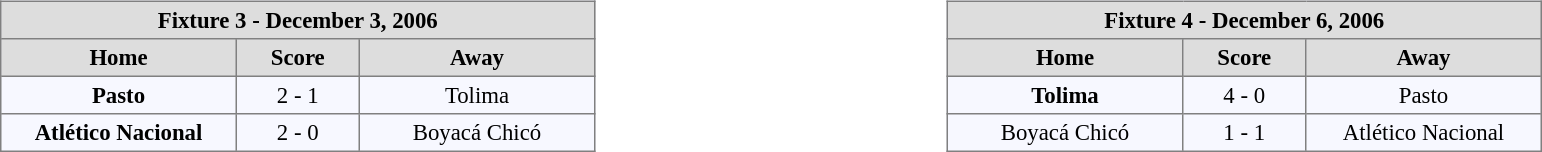<table width=100%>
<tr>
<td valign=top width=50% align=left><br><table align=center bgcolor="#f7f8ff" cellpadding="3" cellspacing="0" border="1" style="font-size: 95%; border: gray solid 1px; border-collapse: collapse;">
<tr align=center bgcolor=#DDDDDD style="color:black;">
<th colspan=3 align=center>Fixture 3 - December 3, 2006</th>
</tr>
<tr align=center bgcolor=#DDDDDD style="color:black;">
<th width="150">Home</th>
<th width="75">Score</th>
<th width="150">Away</th>
</tr>
<tr align=center>
<td><strong>Pasto</strong></td>
<td>2 - 1</td>
<td>Tolima</td>
</tr>
<tr align=center>
<td><strong>Atlético Nacional</strong></td>
<td>2 - 0</td>
<td>Boyacá Chicó</td>
</tr>
</table>
</td>
<td valign=top width=50% align=left><br><table align=center bgcolor="#f7f8ff" cellpadding="3" cellspacing="0" border="1" style="font-size: 95%; border: gray solid 1px; border-collapse: collapse;">
<tr align=center bgcolor=#DDDDDD style="color:black;">
<th colspan=3 align=center>Fixture 4 - December 6, 2006</th>
</tr>
<tr align=center bgcolor=#DDDDDD style="color:black;">
<th width="150">Home</th>
<th width="75">Score</th>
<th width="150">Away</th>
</tr>
<tr align=center>
<td><strong>Tolima</strong></td>
<td>4 - 0</td>
<td>Pasto</td>
</tr>
<tr align=center>
<td>Boyacá Chicó</td>
<td>1 - 1</td>
<td>Atlético Nacional</td>
</tr>
</table>
</td>
</tr>
</table>
